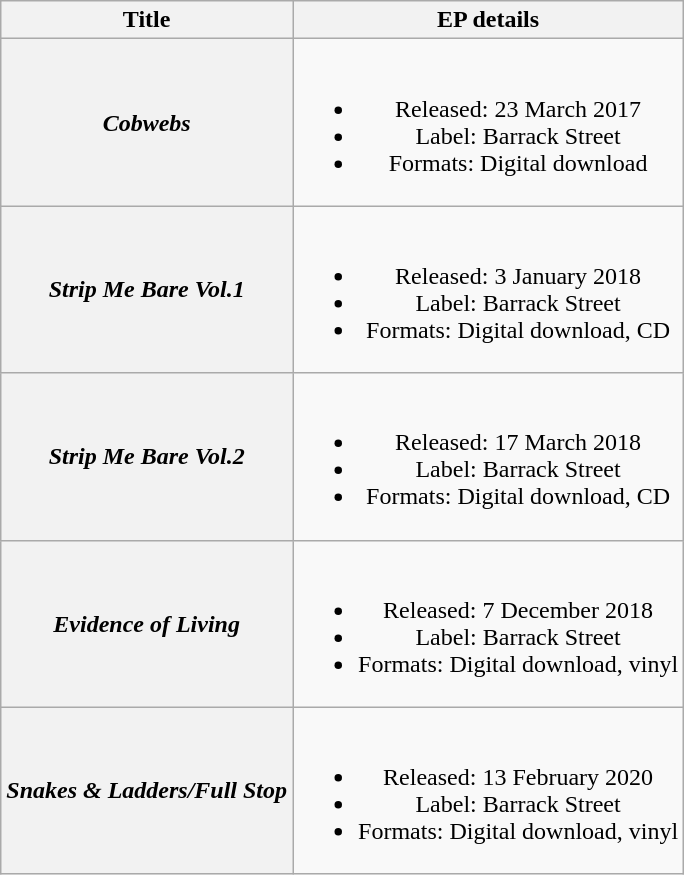<table class="wikitable plainrowheaders" style=text-align:center;>
<tr>
<th>Title</th>
<th>EP details</th>
</tr>
<tr>
<th scope="row"><em>Cobwebs</em></th>
<td><br><ul><li>Released: 23 March 2017</li><li>Label: Barrack Street</li><li>Formats: Digital download</li></ul></td>
</tr>
<tr>
<th scope="row"><em>Strip Me Bare Vol.1</em></th>
<td><br><ul><li>Released: 3 January 2018</li><li>Label: Barrack Street</li><li>Formats: Digital download, CD</li></ul></td>
</tr>
<tr>
<th scope="row"><em>Strip Me Bare Vol.2</em></th>
<td><br><ul><li>Released: 17 March 2018</li><li>Label: Barrack Street</li><li>Formats: Digital download, CD</li></ul></td>
</tr>
<tr>
<th scope="row"><em>Evidence of Living</em></th>
<td><br><ul><li>Released: 7 December 2018</li><li>Label: Barrack Street</li><li>Formats: Digital download, vinyl</li></ul></td>
</tr>
<tr>
<th scope="row"><em>Snakes & Ladders/Full Stop</em></th>
<td><br><ul><li>Released: 13 February 2020</li><li>Label: Barrack Street</li><li>Formats: Digital download, vinyl</li></ul></td>
</tr>
</table>
